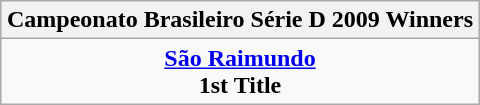<table class="wikitable" style="text-align: center; margin: 0 auto;">
<tr>
<th>Campeonato Brasileiro Série D 2009 Winners</th>
</tr>
<tr>
<td><strong><a href='#'>São Raimundo</a></strong><br> <strong>1st Title</strong></td>
</tr>
</table>
